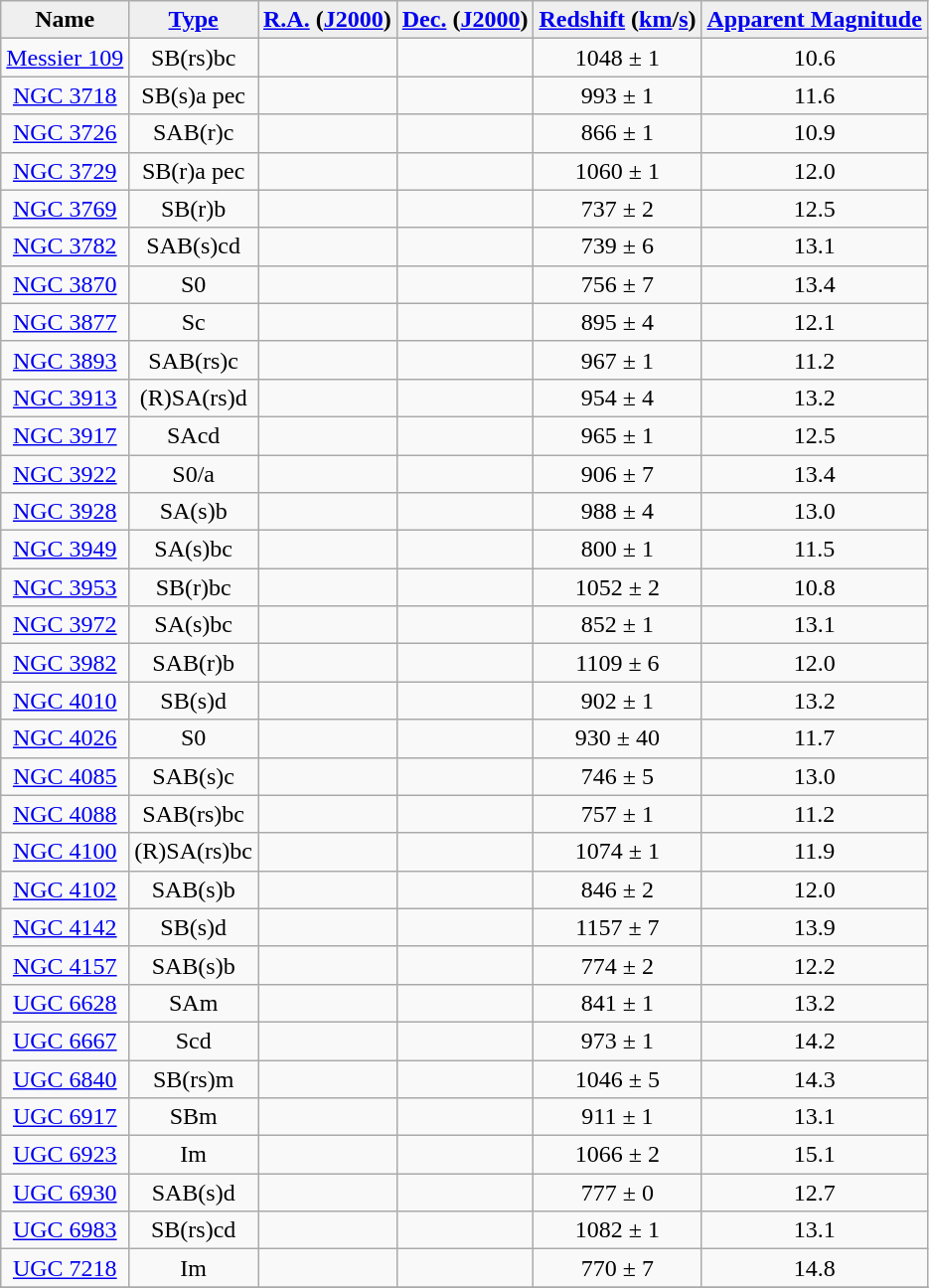<table class="wikitable" style="text-align:center;border-collapse:collapse;" cellpadding="2">
<tr>
<th style="background:#efefef;">Name</th>
<th style="background:#efefef;"><a href='#'>Type</a></th>
<th style="background:#efefef;"><a href='#'>R.A.</a> (<a href='#'>J2000</a>)</th>
<th style="background:#efefef;"><a href='#'>Dec.</a> (<a href='#'>J2000</a>)</th>
<th style="background:#efefef;"><a href='#'>Redshift</a> (<a href='#'>km</a>/<a href='#'>s</a>)</th>
<th style="background:#efefef;"><a href='#'>Apparent Magnitude</a></th>
</tr>
<tr>
<td><a href='#'>Messier 109</a></td>
<td>SB(rs)bc</td>
<td></td>
<td></td>
<td>1048 ± 1</td>
<td>10.6</td>
</tr>
<tr>
<td><a href='#'>NGC 3718</a></td>
<td>SB(s)a pec</td>
<td></td>
<td></td>
<td>993 ± 1</td>
<td>11.6</td>
</tr>
<tr>
<td><a href='#'>NGC 3726</a></td>
<td>SAB(r)c</td>
<td></td>
<td></td>
<td>866 ± 1</td>
<td>10.9</td>
</tr>
<tr>
<td><a href='#'>NGC 3729</a></td>
<td>SB(r)a pec</td>
<td></td>
<td></td>
<td>1060 ± 1</td>
<td>12.0</td>
</tr>
<tr>
<td><a href='#'>NGC 3769</a></td>
<td>SB(r)b</td>
<td></td>
<td></td>
<td>737 ±  2</td>
<td>12.5</td>
</tr>
<tr>
<td><a href='#'>NGC 3782</a></td>
<td>SAB(s)cd</td>
<td></td>
<td></td>
<td>739 ± 6</td>
<td>13.1</td>
</tr>
<tr>
<td><a href='#'>NGC 3870</a></td>
<td>S0</td>
<td></td>
<td></td>
<td>756 ± 7</td>
<td>13.4</td>
</tr>
<tr>
<td><a href='#'>NGC 3877</a></td>
<td>Sc</td>
<td></td>
<td></td>
<td>895 ± 4</td>
<td>12.1</td>
</tr>
<tr>
<td><a href='#'>NGC 3893</a></td>
<td>SAB(rs)c</td>
<td></td>
<td></td>
<td>967 ± 1</td>
<td>11.2</td>
</tr>
<tr>
<td><a href='#'>NGC 3913</a></td>
<td>(R)SA(rs)d</td>
<td></td>
<td></td>
<td>954 ± 4</td>
<td>13.2</td>
</tr>
<tr>
<td><a href='#'>NGC 3917</a></td>
<td>SAcd</td>
<td></td>
<td></td>
<td>965 ± 1</td>
<td>12.5</td>
</tr>
<tr>
<td><a href='#'>NGC 3922</a></td>
<td>S0/a</td>
<td></td>
<td></td>
<td>906 ± 7</td>
<td>13.4</td>
</tr>
<tr>
<td><a href='#'>NGC 3928</a></td>
<td>SA(s)b</td>
<td></td>
<td></td>
<td>988 ± 4</td>
<td>13.0</td>
</tr>
<tr>
<td><a href='#'>NGC 3949</a></td>
<td>SA(s)bc</td>
<td></td>
<td></td>
<td>800 ± 1</td>
<td>11.5</td>
</tr>
<tr>
<td><a href='#'>NGC 3953</a></td>
<td>SB(r)bc</td>
<td></td>
<td></td>
<td>1052 ± 2</td>
<td>10.8</td>
</tr>
<tr>
<td><a href='#'>NGC 3972</a></td>
<td>SA(s)bc</td>
<td></td>
<td></td>
<td>852 ± 1</td>
<td>13.1</td>
</tr>
<tr>
<td><a href='#'>NGC 3982</a></td>
<td>SAB(r)b</td>
<td></td>
<td></td>
<td>1109 ± 6</td>
<td>12.0</td>
</tr>
<tr>
<td><a href='#'>NGC 4010</a></td>
<td>SB(s)d</td>
<td></td>
<td></td>
<td>902 ± 1</td>
<td>13.2</td>
</tr>
<tr>
<td><a href='#'>NGC 4026</a></td>
<td>S0</td>
<td></td>
<td></td>
<td>930 ± 40</td>
<td>11.7</td>
</tr>
<tr>
<td><a href='#'>NGC 4085</a></td>
<td>SAB(s)c</td>
<td></td>
<td></td>
<td>746 ± 5</td>
<td>13.0</td>
</tr>
<tr>
<td><a href='#'>NGC 4088</a></td>
<td>SAB(rs)bc</td>
<td></td>
<td></td>
<td>757 ± 1</td>
<td>11.2</td>
</tr>
<tr>
<td><a href='#'>NGC 4100</a></td>
<td>(R)SA(rs)bc</td>
<td></td>
<td></td>
<td>1074 ± 1</td>
<td>11.9</td>
</tr>
<tr>
<td><a href='#'>NGC 4102</a></td>
<td>SAB(s)b</td>
<td></td>
<td></td>
<td>846 ± 2</td>
<td>12.0</td>
</tr>
<tr>
<td><a href='#'>NGC 4142</a></td>
<td>SB(s)d</td>
<td></td>
<td></td>
<td>1157 ± 7</td>
<td>13.9</td>
</tr>
<tr>
<td><a href='#'>NGC 4157</a></td>
<td>SAB(s)b</td>
<td></td>
<td></td>
<td>774 ± 2</td>
<td>12.2</td>
</tr>
<tr>
<td><a href='#'>UGC 6628</a></td>
<td>SAm</td>
<td></td>
<td></td>
<td>841 ± 1</td>
<td>13.2</td>
</tr>
<tr>
<td><a href='#'>UGC 6667</a></td>
<td>Scd</td>
<td></td>
<td></td>
<td>973 ± 1</td>
<td>14.2</td>
</tr>
<tr>
<td><a href='#'>UGC 6840</a></td>
<td>SB(rs)m</td>
<td></td>
<td></td>
<td>1046 ± 5</td>
<td>14.3</td>
</tr>
<tr>
<td><a href='#'>UGC 6917</a></td>
<td>SBm</td>
<td></td>
<td></td>
<td>911 ± 1</td>
<td>13.1</td>
</tr>
<tr>
<td><a href='#'>UGC 6923</a></td>
<td>Im</td>
<td></td>
<td></td>
<td>1066 ± 2</td>
<td>15.1</td>
</tr>
<tr>
<td><a href='#'>UGC 6930</a></td>
<td>SAB(s)d</td>
<td></td>
<td></td>
<td>777 ± 0</td>
<td>12.7</td>
</tr>
<tr>
<td><a href='#'>UGC 6983</a></td>
<td>SB(rs)cd</td>
<td></td>
<td></td>
<td>1082 ± 1</td>
<td>13.1</td>
</tr>
<tr>
<td><a href='#'>UGC 7218</a></td>
<td>Im</td>
<td></td>
<td></td>
<td>770 ± 7</td>
<td>14.8</td>
</tr>
<tr>
</tr>
</table>
